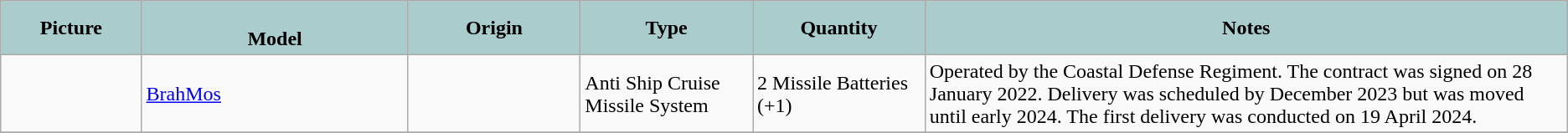<table class="wikitable">
<tr>
<th style="text-align: center; background:#acc; width:9%;">Picture</th>
<th style="text-align: center; background:#acc; width:17%;"><br>Model</th>
<th style="text-align: center; background:#acc; width:11%;">Origin</th>
<th style="text-align: center; background:#acc; width:11%;">Type</th>
<th style="text-align: center; background:#acc; width:11%;">Quantity</th>
<th style="text-align: center; background:#acc; width:41%;">Notes</th>
</tr>
<tr>
<td></td>
<td><a href='#'>BrahMos</a></td>
<td></td>
<td>Anti Ship Cruise Missile System</td>
<td>2 Missile Batteries (+1)</td>
<td>Operated by the Coastal Defense Regiment. The contract was signed on 28 January 2022. Delivery was scheduled by December 2023 but was moved until early 2024. The first delivery was conducted on 19 April 2024.</td>
</tr>
<tr>
</tr>
</table>
